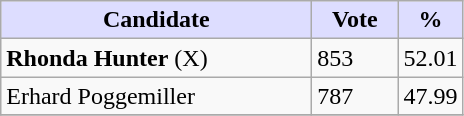<table class="wikitable">
<tr>
<th style="background:#ddf; width:200px;">Candidate</th>
<th style="background:#ddf; width:50px;">Vote</th>
<th style="background:#ddf; width:30px;">%</th>
</tr>
<tr>
<td><strong>Rhonda Hunter</strong> (X)</td>
<td>853</td>
<td>52.01</td>
</tr>
<tr>
<td>Erhard Poggemiller</td>
<td>787</td>
<td>47.99</td>
</tr>
<tr>
</tr>
</table>
